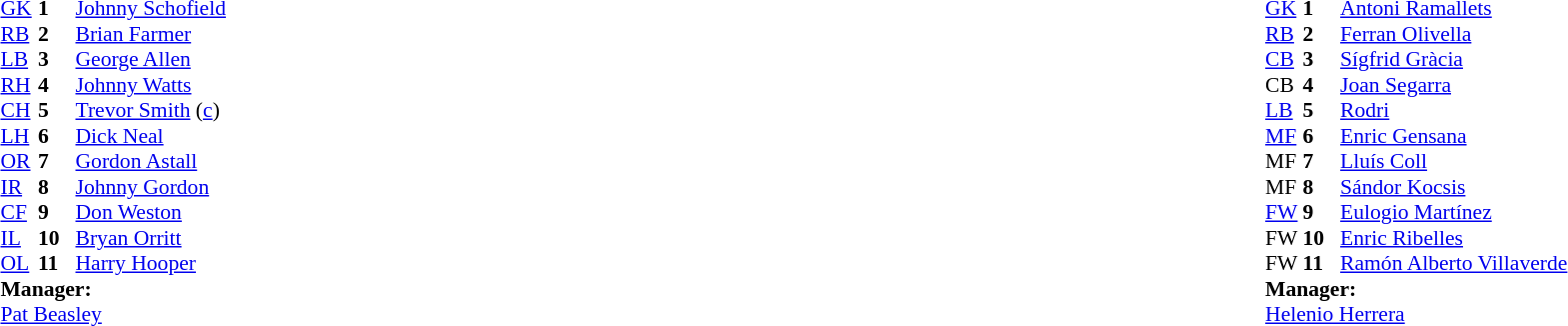<table style="width:100%;">
<tr>
<td style="vertical-align:top; width:50%;"><br><table style="font-size: 90%" cellspacing="0" cellpadding="0">
<tr>
<th width=25></th>
<th width=25></th>
</tr>
<tr>
<td><a href='#'>GK</a></td>
<td><strong>1</strong></td>
<td> <a href='#'>Johnny Schofield</a></td>
</tr>
<tr>
<td><a href='#'>RB</a></td>
<td><strong>2</strong></td>
<td> <a href='#'>Brian Farmer</a></td>
</tr>
<tr>
<td><a href='#'>LB</a></td>
<td><strong>3</strong></td>
<td> <a href='#'>George Allen</a></td>
</tr>
<tr>
<td><a href='#'>RH</a></td>
<td><strong>4</strong></td>
<td> <a href='#'>Johnny Watts</a></td>
</tr>
<tr>
<td><a href='#'>CH</a></td>
<td><strong>5</strong></td>
<td> <a href='#'>Trevor Smith</a> (<a href='#'>c</a>)</td>
</tr>
<tr>
<td><a href='#'>LH</a></td>
<td><strong>6</strong></td>
<td> <a href='#'>Dick Neal</a></td>
</tr>
<tr>
<td><a href='#'>OR</a></td>
<td><strong>7</strong></td>
<td> <a href='#'>Gordon Astall</a></td>
</tr>
<tr>
<td><a href='#'>IR</a></td>
<td><strong>8</strong></td>
<td> <a href='#'>Johnny Gordon</a></td>
</tr>
<tr>
<td><a href='#'>CF</a></td>
<td><strong>9</strong></td>
<td> <a href='#'>Don Weston</a></td>
</tr>
<tr>
<td><a href='#'>IL</a></td>
<td><strong>10</strong></td>
<td> <a href='#'>Bryan Orritt</a></td>
</tr>
<tr>
<td><a href='#'>OL</a></td>
<td><strong>11</strong></td>
<td> <a href='#'>Harry Hooper</a></td>
</tr>
<tr>
<td colspan=3><strong>Manager:</strong></td>
</tr>
<tr>
<td colspan=4> <a href='#'>Pat Beasley</a></td>
</tr>
</table>
</td>
<td style="vertical-align:top; width:50%;"><br><table cellspacing="0" cellpadding="0" style="font-size:90%; margin:auto;">
<tr>
<th width=25></th>
<th width=25></th>
</tr>
<tr>
<td><a href='#'>GK</a></td>
<td><strong>1</strong></td>
<td> <a href='#'>Antoni Ramallets</a></td>
</tr>
<tr>
<td><a href='#'>RB</a></td>
<td><strong>2</strong></td>
<td> <a href='#'>Ferran Olivella</a></td>
</tr>
<tr>
<td><a href='#'>CB</a></td>
<td><strong>3</strong></td>
<td> <a href='#'>Sígfrid Gràcia</a></td>
</tr>
<tr>
<td>CB</td>
<td><strong>4</strong></td>
<td> <a href='#'>Joan Segarra</a></td>
</tr>
<tr>
<td><a href='#'>LB</a></td>
<td><strong>5</strong></td>
<td> <a href='#'>Rodri</a></td>
</tr>
<tr>
<td><a href='#'>MF</a></td>
<td><strong>6</strong></td>
<td> <a href='#'>Enric Gensana</a></td>
</tr>
<tr>
<td>MF</td>
<td><strong>7</strong></td>
<td> <a href='#'>Lluís Coll</a></td>
</tr>
<tr>
<td>MF</td>
<td><strong>8</strong></td>
<td> <a href='#'>Sándor Kocsis</a></td>
</tr>
<tr>
<td><a href='#'>FW</a></td>
<td><strong>9</strong></td>
<td> <a href='#'>Eulogio Martínez</a></td>
</tr>
<tr>
<td>FW</td>
<td><strong>10</strong></td>
<td> <a href='#'>Enric Ribelles</a></td>
</tr>
<tr>
<td>FW</td>
<td><strong>11</strong></td>
<td> <a href='#'>Ramón Alberto Villaverde</a></td>
</tr>
<tr>
<td colspan=3><strong>Manager:</strong></td>
</tr>
<tr>
<td colspan=4> <a href='#'>Helenio Herrera</a></td>
</tr>
</table>
</td>
</tr>
</table>
